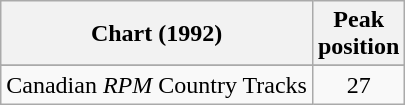<table class="wikitable sortable">
<tr>
<th align="left">Chart (1992)</th>
<th align="center">Peak<br>position</th>
</tr>
<tr>
</tr>
<tr>
<td align="left">Canadian <em>RPM</em> Country Tracks</td>
<td align="center">27</td>
</tr>
</table>
